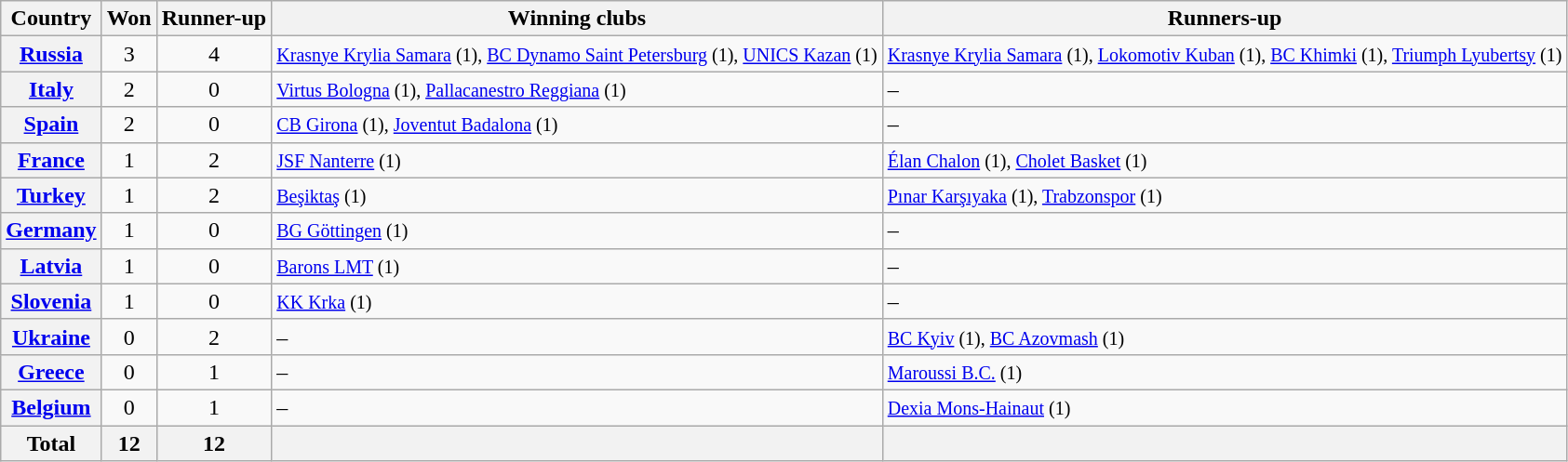<table class="wikitable plainrowheaders sortable">
<tr>
<th scope=col>Country</th>
<th scope=col>Won</th>
<th scope=col>Runner-up</th>
<th scope=col>Winning clubs</th>
<th scope=col>Runners-up</th>
</tr>
<tr>
<th scope=row> <a href='#'>Russia</a></th>
<td align=center>3</td>
<td align=center>4</td>
<td><small><a href='#'>Krasnye Krylia Samara</a> (1), <a href='#'>BC Dynamo Saint Petersburg</a> (1), <a href='#'>UNICS Kazan</a> (1) </small></td>
<td><small><a href='#'>Krasnye Krylia Samara</a> (1), <a href='#'>Lokomotiv Kuban</a> (1), <a href='#'>BC Khimki</a> (1), <a href='#'>Triumph Lyubertsy</a> (1)</small></td>
</tr>
<tr>
<th scope=row> <a href='#'>Italy</a></th>
<td align=center>2</td>
<td align=center>0</td>
<td><small><a href='#'>Virtus Bologna</a> (1), <a href='#'>Pallacanestro Reggiana</a> (1) </small></td>
<td>–</td>
</tr>
<tr>
<th scope=row> <a href='#'>Spain</a></th>
<td align=center>2</td>
<td align=center>0</td>
<td><small><a href='#'>CB Girona</a> (1), <a href='#'>Joventut Badalona</a> (1) </small></td>
<td>–</td>
</tr>
<tr>
<th scope=row> <a href='#'>France</a></th>
<td align=center>1</td>
<td align=center>2</td>
<td><small><a href='#'>JSF Nanterre</a> (1)</small></td>
<td><small><a href='#'>Élan Chalon</a> (1), <a href='#'>Cholet Basket</a> (1)</small></td>
</tr>
<tr>
<th scope=row> <a href='#'>Turkey</a></th>
<td align=center>1</td>
<td align=center>2</td>
<td><small><a href='#'>Beşiktaş</a> (1) </small></td>
<td><small><a href='#'>Pınar Karşıyaka</a> (1), <a href='#'>Trabzonspor</a> (1)</small></td>
</tr>
<tr>
<th scope=row> <a href='#'>Germany</a></th>
<td align=center>1</td>
<td align=center>0</td>
<td><small><a href='#'>BG Göttingen</a> (1) </small></td>
<td>–</td>
</tr>
<tr>
<th scope=row> <a href='#'>Latvia</a></th>
<td align=center>1</td>
<td align=center>0</td>
<td><small><a href='#'>Barons LMT</a> (1) </small></td>
<td>–</td>
</tr>
<tr>
<th scope=row> <a href='#'>Slovenia</a></th>
<td align=center>1</td>
<td align=center>0</td>
<td><small><a href='#'>KK Krka</a> (1) </small></td>
<td>–</td>
</tr>
<tr>
<th scope=row> <a href='#'>Ukraine</a></th>
<td align=center>0</td>
<td align=center>2</td>
<td>–</td>
<td><small><a href='#'>BC Kyiv</a> (1), <a href='#'>BC Azovmash</a> (1)</small></td>
</tr>
<tr>
<th scope=row> <a href='#'>Greece</a></th>
<td align=center>0</td>
<td align=center>1</td>
<td>–</td>
<td><small><a href='#'>Maroussi B.C.</a> (1)</small></td>
</tr>
<tr>
<th scope=row> <a href='#'>Belgium</a></th>
<td align=center>0</td>
<td align=center>1</td>
<td>–</td>
<td><small><a href='#'>Dexia Mons-Hainaut</a> (1)</small></td>
</tr>
<tr>
<th>Total</th>
<th>12</th>
<th>12</th>
<th></th>
<th></th>
</tr>
</table>
